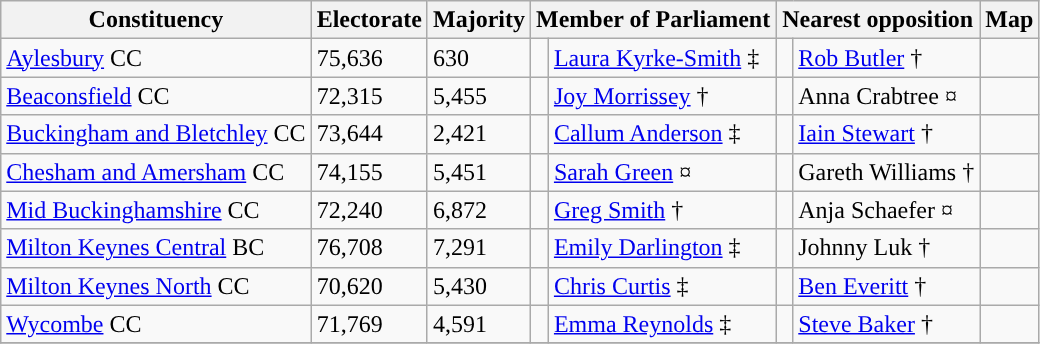<table class="wikitable sortable">
<tr>
<th rowspan="1">Constituency</th>
<th rowspan="1">Electorate</th>
<th rowspan="1">Majority</th>
<th class="unsortable" colspan="2">Member of Parliament</th>
<th class="unsortable" colspan="2">Nearest opposition</th>
<th class="unsortable" rowspan="1">Map</th>
</tr>
<tr>
<td><a href='#'>Aylesbury</a> CC</td>
<td>75,636</td>
<td>630</td>
<td style="color:inherit;background:"> </td>
<td><a href='#'>Laura Kyrke-Smith</a> ‡</td>
<td style="color:inherit;background:"> </td>
<td><a href='#'>Rob Butler</a> †</td>
<td></td>
</tr>
<tr>
<td><a href='#'>Beaconsfield</a> CC</td>
<td>72,315</td>
<td>5,455</td>
<td style="color:inherit;background:"> </td>
<td><a href='#'>Joy Morrissey</a> †</td>
<td style="color:inherit;background:"> </td>
<td>Anna Crabtree ¤</td>
<td></td>
</tr>
<tr>
<td><a href='#'>Buckingham and Bletchley</a> CC</td>
<td>73,644</td>
<td>2,421</td>
<td style="color:inherit;background:"> </td>
<td><a href='#'>Callum Anderson</a> ‡</td>
<td style="color:inherit;background:"> </td>
<td><a href='#'>Iain Stewart</a> †</td>
<td></td>
</tr>
<tr>
<td><a href='#'>Chesham and Amersham</a> CC</td>
<td>74,155</td>
<td>5,451</td>
<td style="color:inherit;background:"> </td>
<td><a href='#'>Sarah Green</a> ¤</td>
<td style="color:inherit;background:"> </td>
<td>Gareth Williams †</td>
<td></td>
</tr>
<tr>
<td><a href='#'>Mid Buckinghamshire</a> CC</td>
<td>72,240</td>
<td>6,872</td>
<td style="color:inherit;background:"> </td>
<td><a href='#'>Greg Smith</a> †</td>
<td style="color:inherit;background:"> </td>
<td>Anja Schaefer ¤</td>
<td></td>
</tr>
<tr>
<td><a href='#'>Milton Keynes Central</a> BC</td>
<td>76,708</td>
<td>7,291</td>
<td style="color:inherit;background:"> </td>
<td><a href='#'>Emily Darlington</a> ‡</td>
<td style="color:inherit;background:"> </td>
<td>Johnny Luk †</td>
<td></td>
</tr>
<tr>
<td><a href='#'>Milton Keynes North</a> CC</td>
<td>70,620</td>
<td>5,430</td>
<td style="color:inherit;background:"> </td>
<td><a href='#'>Chris Curtis</a> ‡</td>
<td style="color:inherit;background:"> </td>
<td><a href='#'>Ben Everitt</a> †</td>
<td></td>
</tr>
<tr>
<td><a href='#'>Wycombe</a> CC</td>
<td>71,769</td>
<td>4,591</td>
<td style="color:inherit;background:"> </td>
<td><a href='#'>Emma Reynolds</a> ‡</td>
<td style="color:inherit;background:"> </td>
<td><a href='#'>Steve Baker</a> †</td>
<td></td>
</tr>
<tr>
</tr>
</table>
